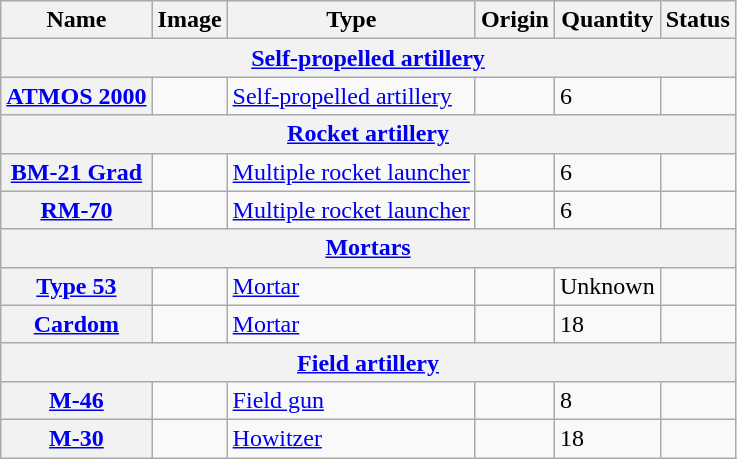<table class="wikitable">
<tr>
<th scope="col">Name</th>
<th scope="col">Image</th>
<th scope="col">Type</th>
<th scope="col">Origin</th>
<th scope="col">Quantity</th>
<th scope="col">Status</th>
</tr>
<tr>
<th colspan="6"><a href='#'>Self-propelled artillery</a></th>
</tr>
<tr>
<th scope="row"><a href='#'>ATMOS 2000</a></th>
<td></td>
<td><a href='#'>Self-propelled artillery</a></td>
<td></td>
<td>6</td>
<td></td>
</tr>
<tr>
<th colspan="6"><a href='#'>Rocket artillery</a></th>
</tr>
<tr>
<th scope="row"><a href='#'>BM-21 Grad</a></th>
<td></td>
<td><a href='#'>Multiple rocket launcher</a></td>
<td></td>
<td>6</td>
<td></td>
</tr>
<tr>
<th scope="row"><a href='#'>RM-70</a></th>
<td></td>
<td><a href='#'>Multiple rocket launcher</a></td>
<td></td>
<td>6</td>
<td></td>
</tr>
<tr>
<th colspan="6"><a href='#'>Mortars</a></th>
</tr>
<tr>
<th scope="row"><a href='#'>Type 53</a></th>
<td></td>
<td><a href='#'>Mortar</a></td>
<td><br></td>
<td>Unknown</td>
<td></td>
</tr>
<tr>
<th scope="row"><a href='#'>Cardom</a></th>
<td></td>
<td><a href='#'>Mortar</a></td>
<td></td>
<td>18</td>
<td></td>
</tr>
<tr>
<th colspan="6"><a href='#'>Field artillery</a></th>
</tr>
<tr>
<th scope="row"><a href='#'>M-46</a></th>
<td></td>
<td><a href='#'>Field gun</a></td>
<td></td>
<td>8</td>
<td></td>
</tr>
<tr>
<th scope="row"><a href='#'>M-30</a></th>
<td></td>
<td><a href='#'>Howitzer</a></td>
<td></td>
<td>18</td>
<td></td>
</tr>
</table>
